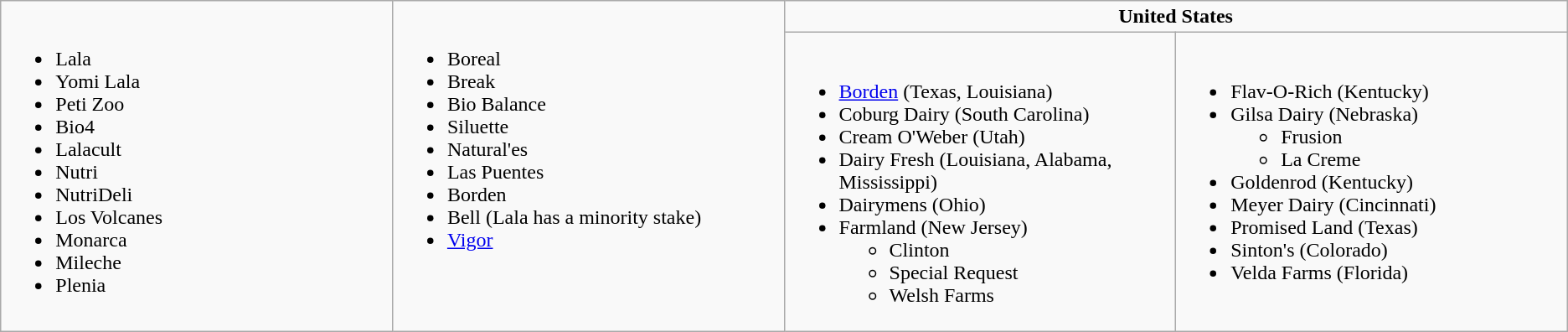<table class=wikitable>
<tr>
<td rowspan=2 scope="row" style="width: 25%;vertical-align:top;"><br><ul><li>Lala</li><li>Yomi Lala</li><li>Peti Zoo</li><li>Bio4</li><li>Lalacult</li><li>Nutri</li><li>NutriDeli</li><li>Los Volcanes</li><li>Monarca</li><li>Mileche</li><li>Plenia</li></ul></td>
<td rowspan=2 s scope="row" style="width: 25%;vertical-align:top;"><br><ul><li>Boreal</li><li>Break</li><li>Bio Balance</li><li>Siluette</li><li>Natural'es</li><li>Las Puentes</li><li>Borden</li><li>Bell (Lala has a minority stake)</li><li><a href='#'>Vigor</a></li></ul></td>
<td colspan= 2 style="text-align:center;"><strong>United States</strong></td>
</tr>
<tr>
<td scope="row" style="width: 25%;vertical-align:top;"><br><ul><li><a href='#'>Borden</a> (Texas, Louisiana)</li><li>Coburg Dairy (South Carolina)</li><li>Cream O'Weber (Utah)</li><li>Dairy Fresh (Louisiana, Alabama, Mississippi)</li><li>Dairymens (Ohio)</li><li>Farmland (New Jersey)<ul><li>Clinton</li><li>Special Request</li><li>Welsh Farms</li></ul></li></ul></td>
<td scope="row" style="width: 25%;vertical-align:top;"><br><ul><li>Flav-O-Rich (Kentucky)</li><li>Gilsa Dairy (Nebraska)<ul><li>Frusion</li><li>La Creme</li></ul></li><li>Goldenrod (Kentucky)</li><li>Meyer Dairy (Cincinnati)</li><li>Promised Land (Texas)</li><li>Sinton's (Colorado)</li><li>Velda Farms (Florida)</li></ul></td>
</tr>
</table>
